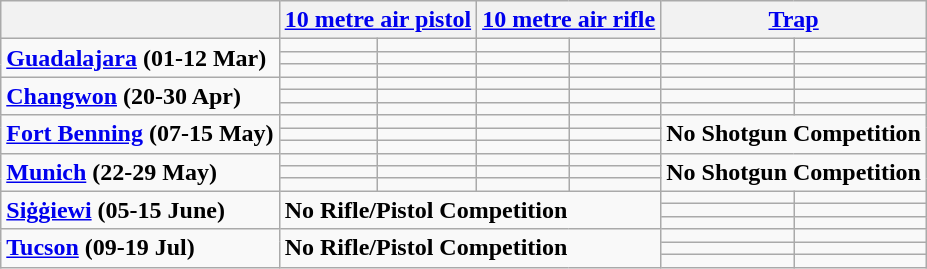<table class="wikitable">
<tr>
<th></th>
<th colspan="2"><a href='#'>10 metre air pistol</a></th>
<th colspan="2"><a href='#'>10 metre air rifle</a></th>
<th colspan="2"><a href='#'>Trap</a></th>
</tr>
<tr>
<td rowspan="3"><strong><a href='#'>Guadalajara</a>  (01-12 Mar)</strong></td>
<td></td>
<td></td>
<td></td>
<td></td>
<td></td>
<td></td>
</tr>
<tr>
<td></td>
<td></td>
<td></td>
<td></td>
<td></td>
<td></td>
</tr>
<tr>
<td></td>
<td></td>
<td></td>
<td></td>
<td></td>
<td></td>
</tr>
<tr>
<td rowspan="3"><strong><a href='#'>Changwon</a></strong> <strong> (20-30 Apr)</strong></td>
<td></td>
<td></td>
<td></td>
<td></td>
<td></td>
<td></td>
</tr>
<tr>
<td></td>
<td></td>
<td></td>
<td></td>
<td></td>
<td></td>
</tr>
<tr>
<td></td>
<td></td>
<td></td>
<td></td>
<td></td>
<td></td>
</tr>
<tr>
<td rowspan="3"><strong><a href='#'>Fort Benning</a>   (07-15 May)</strong></td>
<td></td>
<td></td>
<td></td>
<td></td>
<td colspan="2" rowspan="3"><strong>No Shotgun Competition</strong></td>
</tr>
<tr>
<td></td>
<td></td>
<td></td>
<td></td>
</tr>
<tr>
<td></td>
<td></td>
<td></td>
<td></td>
</tr>
<tr>
<td rowspan="3"><strong><a href='#'>Munich</a>   (22-29 May)</strong></td>
<td></td>
<td></td>
<td></td>
<td></td>
<td colspan="2" rowspan="3"><strong>No Shotgun Competition</strong></td>
</tr>
<tr>
<td></td>
<td></td>
<td></td>
<td></td>
</tr>
<tr>
<td></td>
<td></td>
<td></td>
<td></td>
</tr>
<tr>
<td rowspan="3"><strong><a href='#'>Siġġiewi</a>   (05-15 June)</strong></td>
<td colspan="4" rowspan="3"><strong>No Rifle/Pistol Competition</strong></td>
<td></td>
<td></td>
</tr>
<tr>
<td></td>
<td></td>
</tr>
<tr>
<td></td>
<td></td>
</tr>
<tr>
<td rowspan="3"><strong><a href='#'>Tucson</a>  (09-19 Jul)</strong></td>
<td colspan="4" rowspan="3"><strong>No Rifle/Pistol Competition</strong></td>
<td></td>
<td></td>
</tr>
<tr>
<td></td>
<td></td>
</tr>
<tr>
<td></td>
<td></td>
</tr>
</table>
